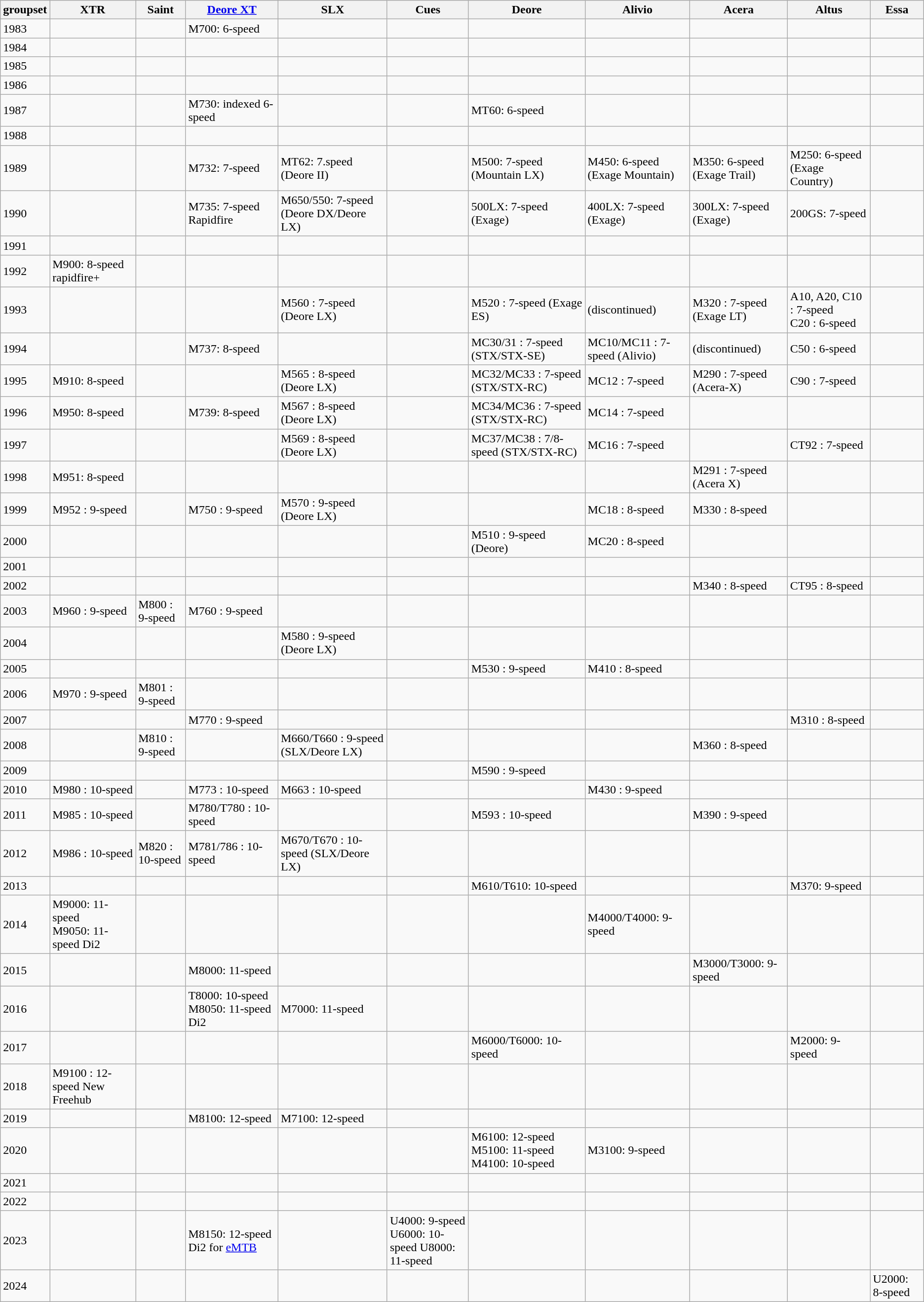<table class="wikitable">
<tr>
<th>groupset</th>
<th>XTR</th>
<th>Saint</th>
<th><a href='#'>Deore XT</a></th>
<th>SLX</th>
<th>Cues</th>
<th>Deore</th>
<th>Alivio</th>
<th>Acera</th>
<th>Altus</th>
<th>Essa</th>
</tr>
<tr>
<td>1983</td>
<td></td>
<td></td>
<td>M700: 6-speed</td>
<td></td>
<td></td>
<td></td>
<td></td>
<td></td>
<td></td>
<td></td>
</tr>
<tr>
<td>1984</td>
<td></td>
<td></td>
<td></td>
<td></td>
<td></td>
<td></td>
<td></td>
<td></td>
<td></td>
<td></td>
</tr>
<tr>
<td>1985</td>
<td></td>
<td></td>
<td></td>
<td></td>
<td></td>
<td></td>
<td></td>
<td></td>
<td></td>
<td></td>
</tr>
<tr>
<td>1986</td>
<td></td>
<td></td>
<td></td>
<td></td>
<td></td>
<td></td>
<td></td>
<td></td>
<td></td>
<td></td>
</tr>
<tr>
<td>1987</td>
<td></td>
<td></td>
<td>M730: indexed 6-speed</td>
<td></td>
<td></td>
<td>MT60: 6-speed</td>
<td></td>
<td></td>
<td></td>
<td></td>
</tr>
<tr>
<td>1988</td>
<td></td>
<td></td>
<td></td>
<td></td>
<td></td>
<td></td>
<td></td>
<td></td>
<td></td>
<td></td>
</tr>
<tr>
<td>1989</td>
<td></td>
<td></td>
<td>M732: 7-speed</td>
<td>MT62: 7.speed (Deore II)</td>
<td></td>
<td>M500: 7-speed (Mountain LX)</td>
<td>M450: 6-speed (Exage Mountain)</td>
<td>M350: 6-speed (Exage Trail)</td>
<td>M250: 6-speed (Exage Country)</td>
<td></td>
</tr>
<tr>
<td>1990</td>
<td></td>
<td></td>
<td>M735: 7-speed Rapidfire</td>
<td>M650/550: 7-speed (Deore DX/Deore LX)</td>
<td></td>
<td>500LX: 7-speed (Exage)</td>
<td>400LX: 7-speed (Exage)</td>
<td>300LX: 7-speed (Exage)</td>
<td>200GS: 7-speed</td>
<td></td>
</tr>
<tr>
<td>1991</td>
<td></td>
<td></td>
<td></td>
<td></td>
<td></td>
<td></td>
<td></td>
<td></td>
<td></td>
<td></td>
</tr>
<tr>
<td>1992</td>
<td>M900: 8-speed rapidfire+</td>
<td></td>
<td></td>
<td></td>
<td></td>
<td></td>
<td></td>
<td></td>
<td></td>
<td></td>
</tr>
<tr>
<td>1993</td>
<td></td>
<td></td>
<td></td>
<td>M560 : 7-speed (Deore LX)</td>
<td></td>
<td>M520 : 7-speed (Exage ES)</td>
<td>(discontinued)</td>
<td>M320 : 7-speed (Exage LT)</td>
<td>A10, A20, C10 : 7-speed<br>C20 : 6-speed</td>
<td></td>
</tr>
<tr>
<td>1994</td>
<td></td>
<td></td>
<td>M737: 8-speed</td>
<td></td>
<td></td>
<td>MC30/31 : 7-speed (STX/STX-SE)</td>
<td>MC10/MC11 : 7-speed (Alivio)</td>
<td>(discontinued)</td>
<td>C50 : 6-speed</td>
<td></td>
</tr>
<tr>
<td>1995</td>
<td>M910: 8-speed</td>
<td></td>
<td></td>
<td>M565 : 8-speed (Deore LX)</td>
<td></td>
<td>MC32/MC33 : 7-speed (STX/STX-RC)</td>
<td>MC12 : 7-speed</td>
<td>M290 : 7-speed (Acera-X)</td>
<td>C90 : 7-speed</td>
<td></td>
</tr>
<tr>
<td>1996</td>
<td>M950: 8-speed</td>
<td></td>
<td>M739: 8-speed</td>
<td>M567 : 8-speed (Deore LX)</td>
<td></td>
<td>MC34/MC36 : 7-speed (STX/STX-RC)</td>
<td>MC14 : 7-speed</td>
<td></td>
<td></td>
<td></td>
</tr>
<tr>
<td>1997</td>
<td></td>
<td></td>
<td></td>
<td>M569 : 8-speed (Deore LX)</td>
<td></td>
<td>MC37/MC38 : 7/8-speed (STX/STX-RC)</td>
<td>MC16 : 7-speed</td>
<td></td>
<td>CT92 : 7-speed</td>
<td></td>
</tr>
<tr>
<td>1998</td>
<td>M951: 8-speed</td>
<td></td>
<td></td>
<td></td>
<td></td>
<td></td>
<td></td>
<td>M291 : 7-speed (Acera X)</td>
<td></td>
<td></td>
</tr>
<tr>
<td>1999</td>
<td>M952 : 9-speed</td>
<td></td>
<td>M750 : 9-speed</td>
<td>M570 : 9-speed (Deore LX)</td>
<td></td>
<td></td>
<td>MC18 : 8-speed</td>
<td>M330 : 8-speed</td>
<td></td>
<td></td>
</tr>
<tr>
<td>2000</td>
<td></td>
<td></td>
<td></td>
<td></td>
<td></td>
<td>M510 : 9-speed (Deore)</td>
<td>MC20 : 8-speed</td>
<td></td>
<td></td>
<td></td>
</tr>
<tr>
<td>2001</td>
<td></td>
<td></td>
<td></td>
<td></td>
<td></td>
<td></td>
<td></td>
<td></td>
<td></td>
<td></td>
</tr>
<tr>
<td>2002</td>
<td></td>
<td></td>
<td></td>
<td></td>
<td></td>
<td></td>
<td></td>
<td>M340 : 8-speed</td>
<td>CT95 : 8-speed</td>
<td></td>
</tr>
<tr>
<td>2003</td>
<td>M960 : 9-speed</td>
<td>M800 : 9-speed</td>
<td>M760 : 9-speed</td>
<td></td>
<td></td>
<td></td>
<td></td>
<td></td>
<td></td>
<td></td>
</tr>
<tr>
<td>2004</td>
<td></td>
<td></td>
<td></td>
<td>M580 : 9-speed (Deore LX)</td>
<td></td>
<td></td>
<td></td>
<td></td>
<td></td>
<td></td>
</tr>
<tr>
<td>2005</td>
<td></td>
<td></td>
<td></td>
<td></td>
<td></td>
<td>M530 : 9-speed</td>
<td>M410 : 8-speed</td>
<td></td>
<td></td>
<td></td>
</tr>
<tr>
<td>2006</td>
<td>M970 : 9-speed</td>
<td>M801 : 9-speed</td>
<td></td>
<td></td>
<td></td>
<td></td>
<td></td>
<td></td>
<td></td>
<td></td>
</tr>
<tr>
<td>2007</td>
<td></td>
<td></td>
<td>M770 : 9-speed</td>
<td></td>
<td></td>
<td></td>
<td></td>
<td></td>
<td>M310 : 8-speed</td>
<td></td>
</tr>
<tr>
<td>2008</td>
<td></td>
<td>M810 : 9-speed</td>
<td></td>
<td>M660/T660 : 9-speed (SLX/Deore LX)</td>
<td></td>
<td></td>
<td></td>
<td>M360 : 8-speed</td>
<td></td>
<td></td>
</tr>
<tr>
<td>2009</td>
<td></td>
<td></td>
<td></td>
<td></td>
<td></td>
<td>M590 : 9-speed</td>
<td></td>
<td></td>
<td></td>
<td></td>
</tr>
<tr>
<td>2010</td>
<td>M980 : 10-speed</td>
<td></td>
<td>M773 : 10-speed</td>
<td>M663 : 10-speed</td>
<td></td>
<td></td>
<td>M430 : 9-speed</td>
<td></td>
<td></td>
<td></td>
</tr>
<tr>
<td>2011</td>
<td>M985 : 10-speed</td>
<td></td>
<td>M780/T780 : 10-speed</td>
<td></td>
<td></td>
<td>M593 : 10-speed</td>
<td></td>
<td>M390 : 9-speed</td>
<td></td>
<td></td>
</tr>
<tr>
<td>2012</td>
<td>M986 : 10-speed</td>
<td>M820 : 10-speed</td>
<td>M781/786 : 10-speed</td>
<td>M670/T670 : 10-speed (SLX/Deore LX)</td>
<td></td>
<td></td>
<td></td>
<td></td>
<td></td>
<td></td>
</tr>
<tr>
<td>2013</td>
<td></td>
<td></td>
<td></td>
<td></td>
<td></td>
<td>M610/T610: 10-speed</td>
<td></td>
<td></td>
<td>M370: 9-speed</td>
<td></td>
</tr>
<tr>
<td>2014</td>
<td>M9000: 11-speed<br>M9050: 11-speed Di2</td>
<td></td>
<td></td>
<td></td>
<td></td>
<td></td>
<td>M4000/T4000: 9-speed</td>
<td></td>
<td></td>
<td></td>
</tr>
<tr>
<td>2015</td>
<td></td>
<td></td>
<td>M8000: 11-speed</td>
<td></td>
<td></td>
<td></td>
<td></td>
<td>M3000/T3000: 9-speed</td>
<td></td>
<td></td>
</tr>
<tr>
<td>2016</td>
<td></td>
<td></td>
<td>T8000: 10-speed<br>M8050: 11-speed Di2</td>
<td>M7000: 11-speed</td>
<td></td>
<td></td>
<td></td>
<td></td>
<td></td>
<td></td>
</tr>
<tr>
<td>2017</td>
<td></td>
<td></td>
<td></td>
<td></td>
<td></td>
<td>M6000/T6000: 10-speed</td>
<td></td>
<td></td>
<td>M2000: 9-speed</td>
<td></td>
</tr>
<tr>
<td>2018</td>
<td>M9100 : 12-speed New Freehub</td>
<td></td>
<td></td>
<td></td>
<td></td>
<td></td>
<td></td>
<td></td>
<td></td>
<td></td>
</tr>
<tr>
<td>2019</td>
<td></td>
<td></td>
<td>M8100: 12-speed</td>
<td>M7100: 12-speed</td>
<td></td>
<td></td>
<td></td>
<td></td>
<td></td>
<td></td>
</tr>
<tr>
<td>2020</td>
<td></td>
<td></td>
<td></td>
<td></td>
<td></td>
<td>M6100: 12-speed<br>M5100: 11-speed<br>M4100: 10-speed</td>
<td>M3100: 9-speed</td>
<td></td>
<td></td>
<td></td>
</tr>
<tr>
<td>2021</td>
<td></td>
<td></td>
<td></td>
<td></td>
<td></td>
<td></td>
<td></td>
<td></td>
<td></td>
<td></td>
</tr>
<tr>
<td>2022</td>
<td></td>
<td></td>
<td></td>
<td></td>
<td></td>
<td></td>
<td></td>
<td></td>
<td></td>
<td></td>
</tr>
<tr>
<td>2023</td>
<td></td>
<td></td>
<td>M8150: 12-speed Di2 for <a href='#'>eMTB</a></td>
<td></td>
<td>U4000: 9-speed<br>U6000: 10-speed
U8000: 11-speed</td>
<td></td>
<td></td>
<td></td>
<td></td>
<td></td>
</tr>
<tr>
<td>2024</td>
<td></td>
<td></td>
<td></td>
<td></td>
<td></td>
<td></td>
<td></td>
<td></td>
<td></td>
<td>U2000: 8-speed</td>
</tr>
</table>
